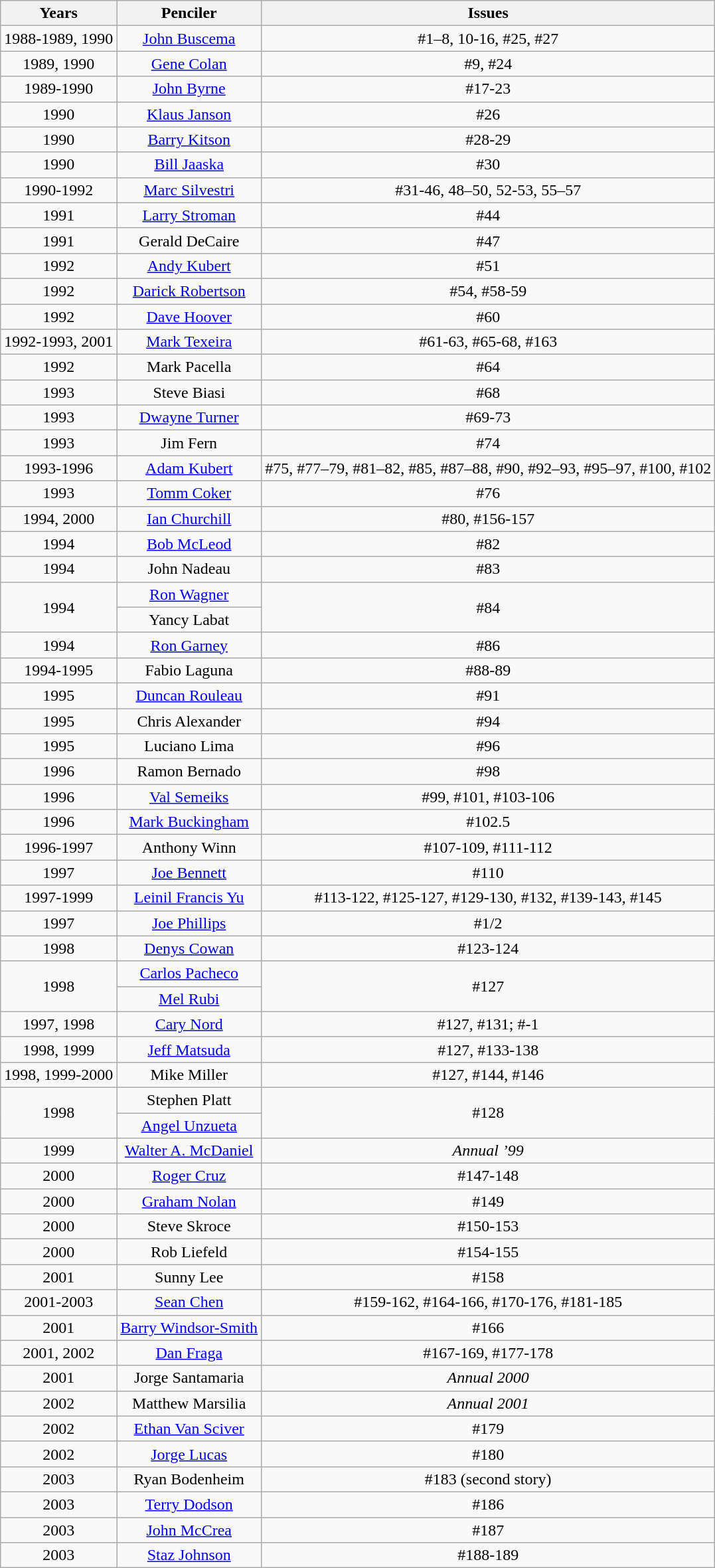<table class="wikitable" style="vertical-align:text-top">
<tr>
<th>Years</th>
<th>Penciler</th>
<th>Issues</th>
</tr>
<tr>
<td align="center">1988-1989, 1990</td>
<td align="center"><a href='#'>John Buscema</a></td>
<td align="center">#1–8, 10-16, #25, #27</td>
</tr>
<tr>
<td align="center">1989, 1990</td>
<td align="center"><a href='#'>Gene Colan</a></td>
<td align="center">#9, #24</td>
</tr>
<tr>
<td align="center">1989-1990</td>
<td align="center"><a href='#'>John Byrne</a></td>
<td align="center">#17-23</td>
</tr>
<tr>
<td align="center">1990</td>
<td align="center"><a href='#'>Klaus Janson</a></td>
<td align="center">#26</td>
</tr>
<tr>
<td align="center">1990</td>
<td align="center"><a href='#'>Barry Kitson</a></td>
<td align="center">#28-29</td>
</tr>
<tr>
<td align="center">1990</td>
<td align="center"><a href='#'>Bill Jaaska</a></td>
<td align="center">#30</td>
</tr>
<tr>
<td align="center">1990-1992</td>
<td align="center"><a href='#'>Marc Silvestri</a></td>
<td align="center">#31-46, 48–50, 52-53, 55–57</td>
</tr>
<tr>
<td align="center">1991</td>
<td align="center"><a href='#'>Larry Stroman</a></td>
<td align="center">#44</td>
</tr>
<tr>
<td align="center">1991</td>
<td align="center">Gerald DeCaire</td>
<td align="center">#47</td>
</tr>
<tr>
<td align="center">1992</td>
<td align="center"><a href='#'>Andy Kubert</a></td>
<td align="center">#51</td>
</tr>
<tr>
<td align="center">1992</td>
<td align="center"><a href='#'>Darick Robertson</a></td>
<td align="center">#54, #58-59</td>
</tr>
<tr>
<td align="center">1992</td>
<td align="center"><a href='#'>Dave Hoover</a></td>
<td align="center">#60</td>
</tr>
<tr>
<td align="center">1992-1993, 2001</td>
<td align="center"><a href='#'>Mark Texeira</a></td>
<td align="center">#61-63, #65-68, #163</td>
</tr>
<tr>
<td align="center">1992</td>
<td align="center">Mark Pacella</td>
<td align="center">#64</td>
</tr>
<tr>
<td align="center">1993</td>
<td align="center">Steve Biasi</td>
<td align="center">#68</td>
</tr>
<tr>
<td align="center">1993</td>
<td align="center"><a href='#'>Dwayne Turner</a></td>
<td align="center">#69-73</td>
</tr>
<tr>
<td align="center">1993</td>
<td align="center">Jim Fern</td>
<td align="center">#74</td>
</tr>
<tr>
<td align="center">1993-1996</td>
<td align="center"><a href='#'>Adam Kubert</a></td>
<td align="center">#75, #77–79, #81–82, #85, #87–88, #90, #92–93, #95–97, #100, #102</td>
</tr>
<tr>
<td align="center">1993</td>
<td align="center"><a href='#'>Tomm Coker</a></td>
<td align="center">#76</td>
</tr>
<tr>
<td align="center">1994, 2000</td>
<td align="center"><a href='#'>Ian Churchill</a></td>
<td align="center">#80, #156-157</td>
</tr>
<tr>
<td align="center">1994</td>
<td align="center"><a href='#'>Bob McLeod</a></td>
<td align="center">#82</td>
</tr>
<tr>
<td align="center">1994</td>
<td align="center">John Nadeau</td>
<td align="center">#83</td>
</tr>
<tr>
<td align="center" rowspan="2">1994</td>
<td align="center"><a href='#'>Ron Wagner</a></td>
<td align="center" rowspan="2">#84</td>
</tr>
<tr>
<td align="center">Yancy Labat</td>
</tr>
<tr>
<td align="center">1994</td>
<td align="center"><a href='#'>Ron Garney</a></td>
<td align="center">#86</td>
</tr>
<tr>
<td align="center">1994-1995</td>
<td align="center">Fabio Laguna</td>
<td align="center">#88-89</td>
</tr>
<tr>
<td align="center">1995</td>
<td align="center"><a href='#'>Duncan Rouleau</a></td>
<td align="center">#91</td>
</tr>
<tr>
<td align="center">1995</td>
<td align="center">Chris Alexander</td>
<td align="center">#94</td>
</tr>
<tr>
<td align="center">1995</td>
<td align="center">Luciano Lima</td>
<td align="center">#96</td>
</tr>
<tr>
<td align="center">1996</td>
<td align="center">Ramon Bernado</td>
<td align="center">#98</td>
</tr>
<tr>
<td align="center">1996</td>
<td align="center"><a href='#'>Val Semeiks</a></td>
<td align="center">#99, #101, #103-106</td>
</tr>
<tr>
<td align="center">1996</td>
<td align="center"><a href='#'>Mark Buckingham</a></td>
<td align="center">#102.5</td>
</tr>
<tr>
<td align="center">1996-1997</td>
<td align="center">Anthony Winn</td>
<td align="center">#107-109, #111-112</td>
</tr>
<tr>
<td align="center">1997</td>
<td align="center"><a href='#'>Joe Bennett</a></td>
<td align="center">#110</td>
</tr>
<tr>
<td align="center">1997-1999</td>
<td align="center"><a href='#'>Leinil Francis Yu</a></td>
<td align="center">#113-122, #125-127, #129-130, #132, #139-143, #145</td>
</tr>
<tr>
<td align="center">1997</td>
<td align="center"><a href='#'>Joe Phillips</a></td>
<td align="center">#1/2</td>
</tr>
<tr>
<td align="center">1998</td>
<td align="center"><a href='#'>Denys Cowan</a></td>
<td align="center">#123-124</td>
</tr>
<tr>
<td align="center" rowspan="2">1998</td>
<td align="center"><a href='#'>Carlos Pacheco</a></td>
<td align="center" rowspan="2">#127</td>
</tr>
<tr>
<td align="center"><a href='#'>Mel Rubi</a></td>
</tr>
<tr>
<td align="center">1997, 1998</td>
<td align="center"><a href='#'>Cary Nord</a></td>
<td align="center">#127, #131; #-1</td>
</tr>
<tr>
<td align="center">1998, 1999</td>
<td align="center"><a href='#'>Jeff Matsuda</a></td>
<td align="center">#127, #133-138</td>
</tr>
<tr>
<td align="center">1998, 1999-2000</td>
<td align="center">Mike Miller</td>
<td align="center">#127, #144, #146</td>
</tr>
<tr>
<td align="center" rowspan="2">1998</td>
<td align="center">Stephen Platt</td>
<td align="center" rowspan="2">#128</td>
</tr>
<tr>
<td align="center"><a href='#'>Angel Unzueta</a></td>
</tr>
<tr>
<td align="center">1999</td>
<td align="center"><a href='#'>Walter A. McDaniel</a></td>
<td align="center"><em>Annual ’99</em></td>
</tr>
<tr>
<td align="center">2000</td>
<td align="center"><a href='#'>Roger Cruz</a></td>
<td align="center">#147-148</td>
</tr>
<tr>
<td align="center">2000</td>
<td align="center"><a href='#'>Graham Nolan</a></td>
<td align="center">#149</td>
</tr>
<tr>
<td align="center">2000</td>
<td align="center">Steve Skroce</td>
<td align="center">#150-153</td>
</tr>
<tr>
<td align="center">2000</td>
<td align="center">Rob Liefeld</td>
<td align="center">#154-155</td>
</tr>
<tr>
<td align="center">2001</td>
<td align="center">Sunny Lee</td>
<td align="center">#158</td>
</tr>
<tr>
<td align="center">2001-2003</td>
<td align="center"><a href='#'>Sean Chen</a></td>
<td align="center">#159-162, #164-166, #170-176, #181-185</td>
</tr>
<tr>
<td align="center">2001</td>
<td align="center"><a href='#'>Barry Windsor-Smith</a></td>
<td align="center">#166</td>
</tr>
<tr>
<td align="center">2001, 2002</td>
<td align="center"><a href='#'>Dan Fraga</a></td>
<td align="center">#167-169, #177-178</td>
</tr>
<tr>
<td align="center">2001</td>
<td align="center">Jorge Santamaria</td>
<td align="center"><em>Annual 2000</em></td>
</tr>
<tr>
<td align="center">2002</td>
<td align="center">Matthew Marsilia</td>
<td align="center"><em>Annual 2001</em></td>
</tr>
<tr>
<td align="center">2002</td>
<td align="center"><a href='#'>Ethan Van Sciver</a></td>
<td align="center">#179</td>
</tr>
<tr>
<td align="center">2002</td>
<td align="center"><a href='#'>Jorge Lucas</a></td>
<td align="center">#180</td>
</tr>
<tr>
<td align="center">2003</td>
<td align="center">Ryan Bodenheim</td>
<td align="center">#183 (second story)</td>
</tr>
<tr>
<td align="center">2003</td>
<td align="center"><a href='#'>Terry Dodson</a></td>
<td align="center">#186</td>
</tr>
<tr>
<td align="center">2003</td>
<td align="center"><a href='#'>John McCrea</a></td>
<td align="center">#187</td>
</tr>
<tr>
<td align="center">2003</td>
<td align="center"><a href='#'>Staz Johnson</a></td>
<td align="center">#188-189</td>
</tr>
</table>
